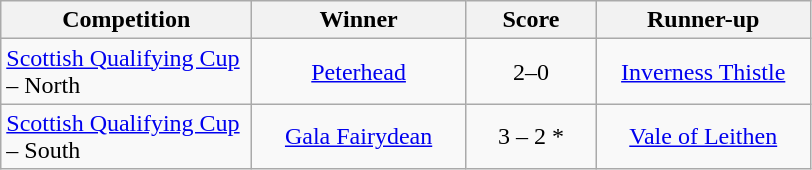<table class="wikitable" style="text-align: center;">
<tr>
<th width=160>Competition</th>
<th width=135>Winner</th>
<th width=80>Score</th>
<th width=135>Runner-up</th>
</tr>
<tr>
<td align=left><a href='#'>Scottish Qualifying Cup</a> – North</td>
<td><a href='#'>Peterhead</a></td>
<td>2–0</td>
<td><a href='#'>Inverness Thistle</a></td>
</tr>
<tr>
<td align=left><a href='#'>Scottish Qualifying Cup</a> – South</td>
<td><a href='#'>Gala Fairydean</a></td>
<td>3 – 2 * </td>
<td><a href='#'>Vale of Leithen</a></td>
</tr>
</table>
